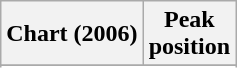<table class="wikitable sortable plainrowheaders" style="text-align:center">
<tr>
<th scope="col">Chart (2006)</th>
<th scope="col">Peak<br>position</th>
</tr>
<tr>
</tr>
<tr>
</tr>
<tr>
</tr>
</table>
